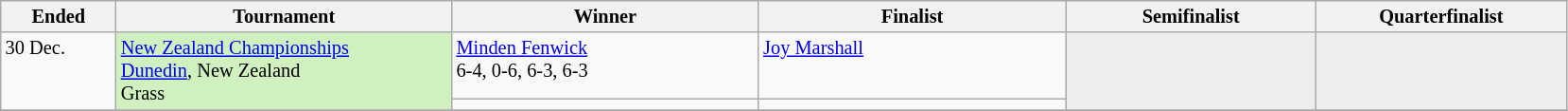<table class="wikitable" style="font-size:85%;">
<tr>
<th width="75">Ended</th>
<th width="230">Tournament</th>
<th width="210">Winner</th>
<th width="210">Finalist</th>
<th width="170">Semifinalist</th>
<th width="170">Quarterfinalist</th>
</tr>
<tr valign=top>
<td rowspan=2>30 Dec.</td>
<td style="background:#d0f0c0" rowspan=2><a href='#'>New Zealand Championships</a><br><a href='#'>Dunedin</a>, New Zealand<br>Grass</td>
<td> <a href='#'>Minden Fenwick</a><br>6-4, 0-6, 6-3, 6-3</td>
<td> <a href='#'>Joy Marshall</a></td>
<td style="background:#ededed;" rowspan=2></td>
<td style="background:#ededed;" rowspan=2></td>
</tr>
<tr valign=top>
<td></td>
<td></td>
</tr>
<tr valign=top>
</tr>
</table>
